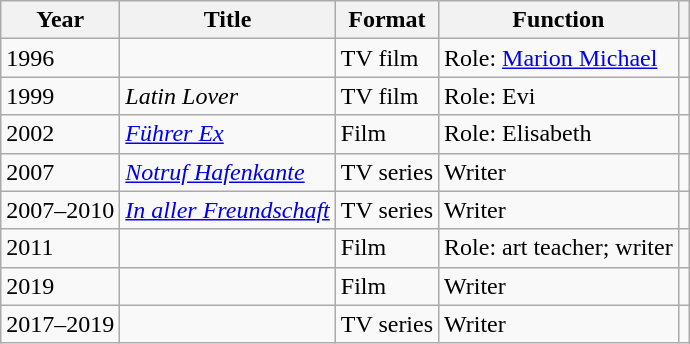<table class="wikitable plainrowheaders sortable" style="margin-right: 0;">
<tr>
<th scope="col">Year</th>
<th scope="col">Title</th>
<th scope="col">Format</th>
<th scope="col">Function</th>
<th scope="col" class="unsortable"></th>
</tr>
<tr>
<td>1996</td>
<td><em></em></td>
<td>TV film</td>
<td>Role: <a href='#'>Marion Michael</a></td>
<td></td>
</tr>
<tr>
<td>1999</td>
<td><em>Latin Lover</em></td>
<td>TV film</td>
<td>Role: Evi</td>
<td></td>
</tr>
<tr>
<td>2002</td>
<td><em><a href='#'>Führer Ex</a></em></td>
<td>Film</td>
<td>Role: Elisabeth</td>
<td></td>
</tr>
<tr>
<td>2007</td>
<td><em><a href='#'>Notruf Hafenkante</a></em></td>
<td>TV series</td>
<td>Writer</td>
<td></td>
</tr>
<tr>
<td>2007–2010</td>
<td><em><a href='#'>In aller Freundschaft</a></em></td>
<td>TV series</td>
<td>Writer</td>
<td></td>
</tr>
<tr>
<td>2011</td>
<td><em></em></td>
<td>Film</td>
<td>Role: art teacher; writer</td>
<td></td>
</tr>
<tr>
<td>2019</td>
<td><em></em></td>
<td>Film</td>
<td>Writer</td>
<td></td>
</tr>
<tr>
<td>2017–2019</td>
<td><em></em></td>
<td>TV series</td>
<td>Writer</td>
<td></td>
</tr>
</table>
